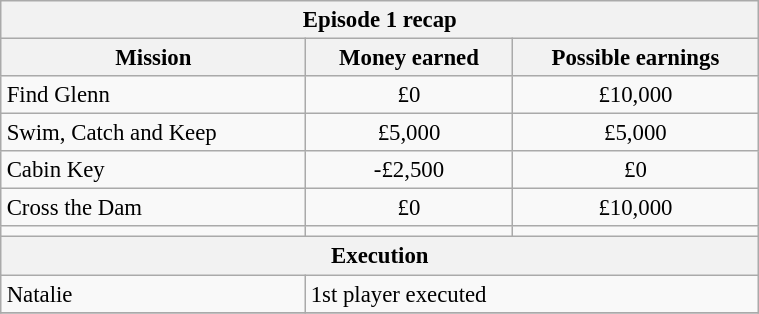<table class="wikitable" style="font-size: 95%; margin: 10px" align="right" width="40%">
<tr>
<th colspan=3>Episode 1 recap</th>
</tr>
<tr>
<th>Mission</th>
<th>Money earned</th>
<th>Possible earnings</th>
</tr>
<tr>
<td>Find Glenn</td>
<td align="center">£0</td>
<td align="center">£10,000</td>
</tr>
<tr>
<td>Swim, Catch and Keep</td>
<td align="center">£5,000</td>
<td align="center">£5,000</td>
</tr>
<tr>
<td>Cabin Key</td>
<td align="center">-£2,500</td>
<td align="center">£0</td>
</tr>
<tr>
<td>Cross the Dam</td>
<td align="center">£0</td>
<td align="center">£10,000</td>
</tr>
<tr>
<td><strong></strong></td>
<td align="center"><strong></strong></td>
<td align="center"><strong></strong></td>
</tr>
<tr>
<th colspan=3>Execution</th>
</tr>
<tr>
<td>Natalie</td>
<td colspan=2>1st player executed</td>
</tr>
<tr>
</tr>
</table>
